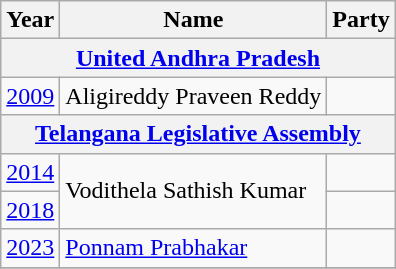<table class="wikitable sorable">
<tr>
<th>Year</th>
<th>Name</th>
<th colspan=2>Party</th>
</tr>
<tr>
<th colspan=4><a href='#'>United Andhra Pradesh</a></th>
</tr>
<tr>
<td><a href='#'>2009</a></td>
<td>Aligireddy Praveen Reddy</td>
<td></td>
</tr>
<tr>
<th colspan=4><a href='#'>Telangana Legislative Assembly</a></th>
</tr>
<tr>
<td><a href='#'>2014</a></td>
<td rowspan=2>Vodithela Sathish Kumar</td>
<td></td>
</tr>
<tr>
<td><a href='#'>2018</a></td>
</tr>
<tr>
<td><a href='#'>2023</a></td>
<td><a href='#'>Ponnam Prabhakar</a></td>
<td></td>
</tr>
<tr>
</tr>
</table>
